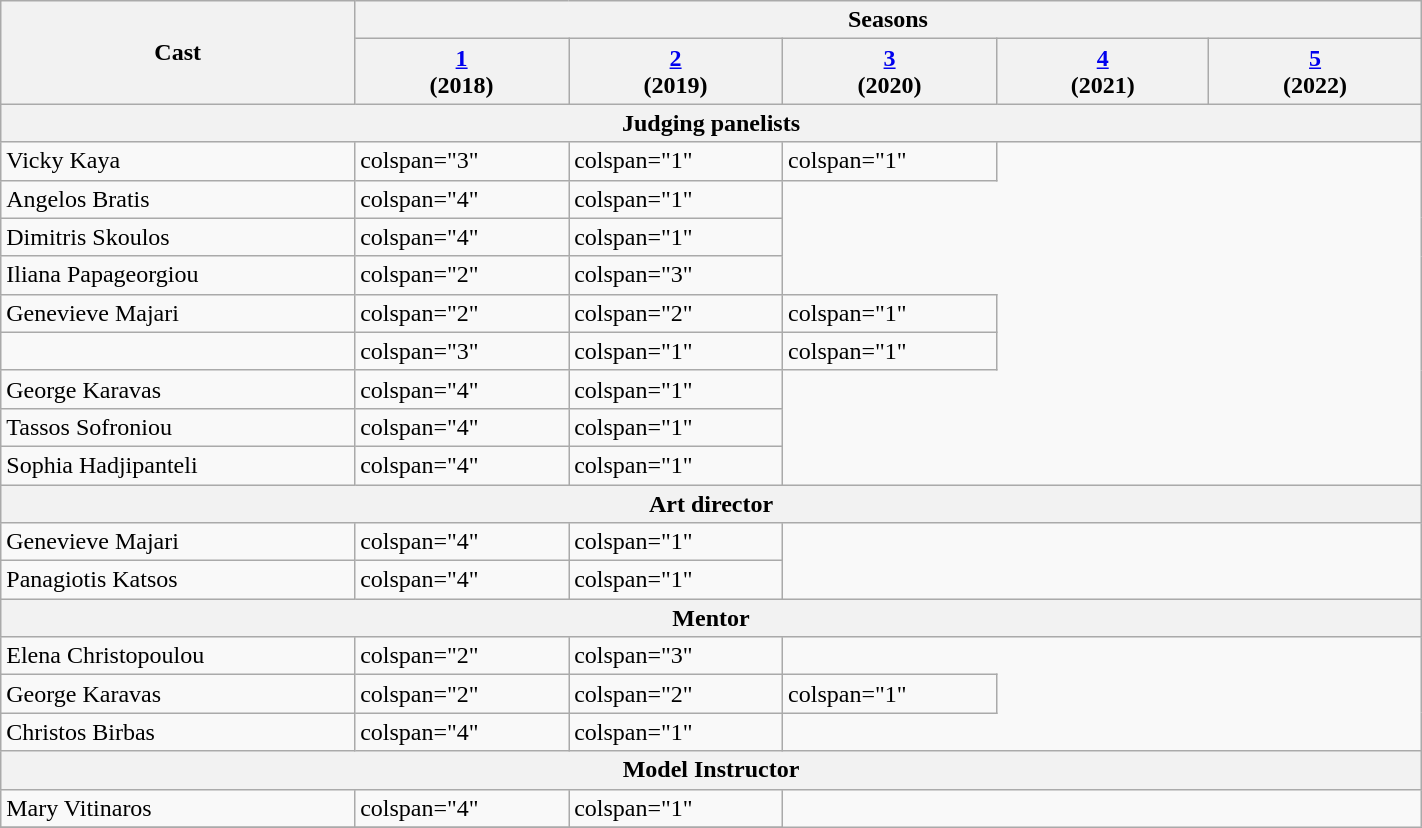<table class="wikitable" style="margin:1em auto 1em auto; width: 75%;">
<tr>
<th rowspan="2" style="width: 15%;">Cast</th>
<th colspan="5">Seasons</th>
</tr>
<tr>
<th style="width: 09%;"><a href='#'>1</a><br> (2018)</th>
<th style="width: 09%;"><a href='#'>2</a><br> (2019)</th>
<th style="width: 09%;"><a href='#'>3</a><br> (2020)</th>
<th style="width: 09%;"><a href='#'>4</a><br> (2021)</th>
<th style="width: 09%;"><a href='#'>5</a><br> (2022)</th>
</tr>
<tr>
<th scope="col" colspan="7">Judging panelists</th>
</tr>
<tr>
<td scope="row">Vicky Kaya</td>
<td>colspan="3" </td>
<td>colspan="1" </td>
<td>colspan="1" </td>
</tr>
<tr>
<td scope="row">Angelos Bratis</td>
<td>colspan="4" </td>
<td>colspan="1" </td>
</tr>
<tr>
<td scope="row">Dimitris Skoulos</td>
<td>colspan="4" </td>
<td>colspan="1" </td>
</tr>
<tr>
<td scope="row">Iliana Papageorgiou</td>
<td>colspan="2" </td>
<td>colspan="3" </td>
</tr>
<tr>
<td scope="row">Genevieve Majari</td>
<td>colspan="2" </td>
<td>colspan="2" </td>
<td>colspan="1" </td>
</tr>
<tr>
<td scope="row"></td>
<td>colspan="3" </td>
<td>colspan="1" </td>
<td>colspan="1" </td>
</tr>
<tr>
<td scope="row">George Karavas</td>
<td>colspan="4" </td>
<td>colspan="1" </td>
</tr>
<tr>
<td scope="row">Tassos Sofroniou</td>
<td>colspan="4" </td>
<td>colspan="1" </td>
</tr>
<tr>
<td scope="row">Sophia Hadjipanteli</td>
<td>colspan="4" </td>
<td>colspan="1" </td>
</tr>
<tr>
<th scope="col" colspan="7">Art director</th>
</tr>
<tr>
<td scope="row">Genevieve Majari</td>
<td>colspan="4" </td>
<td>colspan="1" </td>
</tr>
<tr>
<td scope="row">Panagiotis Katsos</td>
<td>colspan="4" </td>
<td>colspan="1" </td>
</tr>
<tr>
<th scope="col" colspan="7">Mentor</th>
</tr>
<tr>
<td scope="row">Elena Christopoulou</td>
<td>colspan="2" </td>
<td>colspan="3" </td>
</tr>
<tr>
<td scope="row">George Karavas</td>
<td>colspan="2" </td>
<td>colspan="2" </td>
<td>colspan="1" </td>
</tr>
<tr>
<td scope="row">Christos Birbas</td>
<td>colspan="4" </td>
<td>colspan="1" </td>
</tr>
<tr>
<th scope="col" colspan="7">Model Instructor</th>
</tr>
<tr>
<td scope="row">Mary Vitinaros</td>
<td>colspan="4" </td>
<td>colspan="1" </td>
</tr>
<tr>
</tr>
</table>
